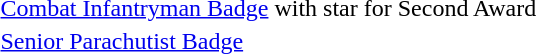<table>
<tr>
<td></td>
<td><a href='#'>Combat Infantryman Badge</a> with star for Second Award</td>
</tr>
<tr>
<td></td>
<td><a href='#'>Senior Parachutist Badge</a></td>
</tr>
</table>
